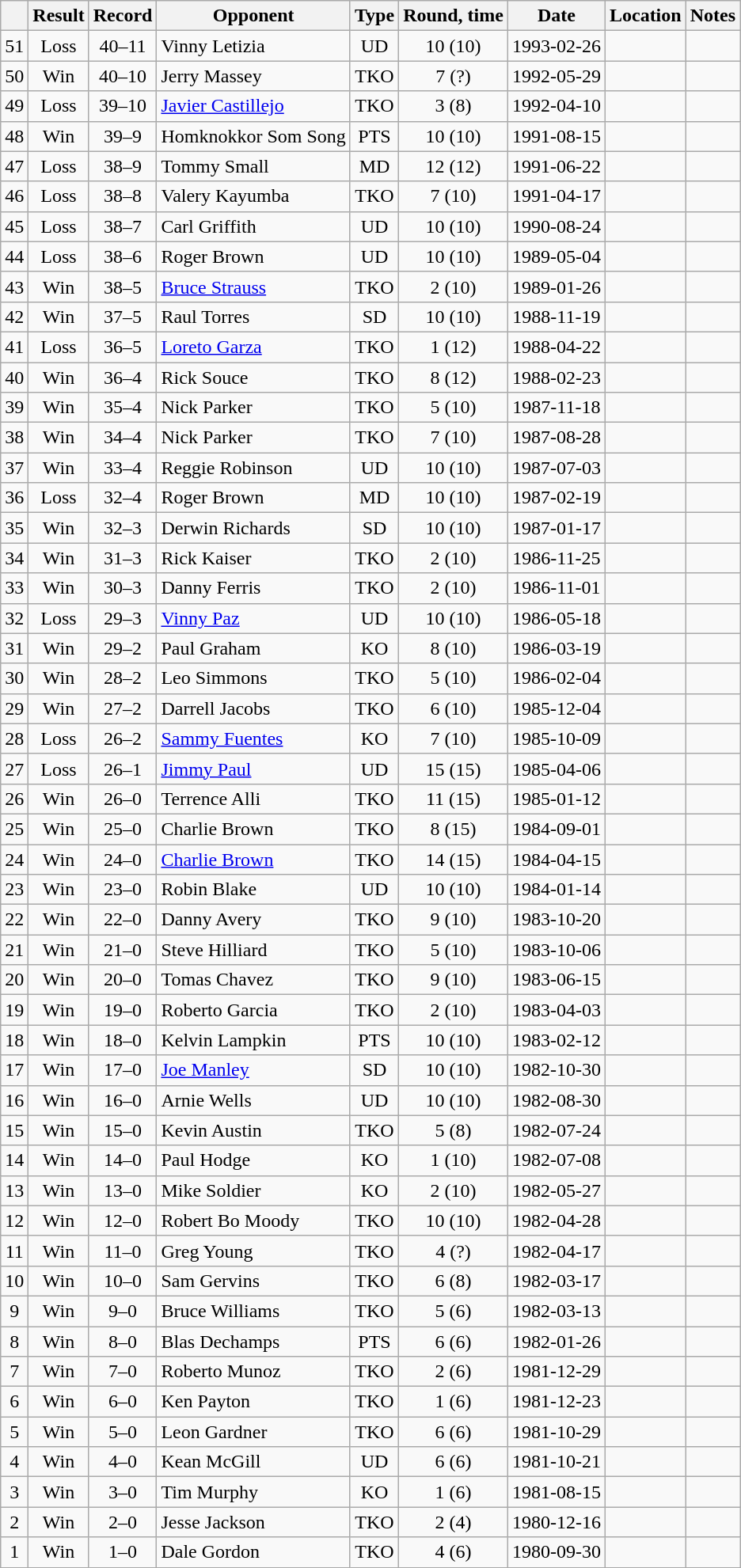<table class=wikitable style=text-align:center>
<tr>
<th></th>
<th>Result</th>
<th>Record</th>
<th>Opponent</th>
<th>Type</th>
<th>Round, time</th>
<th>Date</th>
<th>Location</th>
<th>Notes</th>
</tr>
<tr>
<td>51</td>
<td>Loss</td>
<td>40–11</td>
<td align=left>Vinny Letizia</td>
<td>UD</td>
<td>10 (10)</td>
<td>1993-02-26</td>
<td align=left></td>
<td align=left></td>
</tr>
<tr>
<td>50</td>
<td>Win</td>
<td>40–10</td>
<td align=left>Jerry Massey</td>
<td>TKO</td>
<td>7 (?)</td>
<td>1992-05-29</td>
<td align=left></td>
<td align=left></td>
</tr>
<tr>
<td>49</td>
<td>Loss</td>
<td>39–10</td>
<td align=left><a href='#'>Javier Castillejo</a></td>
<td>TKO</td>
<td>3 (8)</td>
<td>1992-04-10</td>
<td align=left></td>
<td align=left></td>
</tr>
<tr>
<td>48</td>
<td>Win</td>
<td>39–9</td>
<td align=left>Homknokkor Som Song</td>
<td>PTS</td>
<td>10 (10)</td>
<td>1991-08-15</td>
<td align=left></td>
<td align=left></td>
</tr>
<tr>
<td>47</td>
<td>Loss</td>
<td>38–9</td>
<td align=left>Tommy Small</td>
<td>MD</td>
<td>12 (12)</td>
<td>1991-06-22</td>
<td align=left></td>
<td align=left></td>
</tr>
<tr>
<td>46</td>
<td>Loss</td>
<td>38–8</td>
<td align=left>Valery Kayumba</td>
<td>TKO</td>
<td>7 (10)</td>
<td>1991-04-17</td>
<td align=left></td>
<td align=left></td>
</tr>
<tr>
<td>45</td>
<td>Loss</td>
<td>38–7</td>
<td align=left>Carl Griffith</td>
<td>UD</td>
<td>10 (10)</td>
<td>1990-08-24</td>
<td align=left></td>
<td align=left></td>
</tr>
<tr>
<td>44</td>
<td>Loss</td>
<td>38–6</td>
<td align=left>Roger Brown</td>
<td>UD</td>
<td>10 (10)</td>
<td>1989-05-04</td>
<td align=left></td>
<td align=left></td>
</tr>
<tr>
<td>43</td>
<td>Win</td>
<td>38–5</td>
<td align=left><a href='#'>Bruce Strauss</a></td>
<td>TKO</td>
<td>2 (10)</td>
<td>1989-01-26</td>
<td align=left></td>
<td align=left></td>
</tr>
<tr>
<td>42</td>
<td>Win</td>
<td>37–5</td>
<td align=left>Raul Torres</td>
<td>SD</td>
<td>10 (10)</td>
<td>1988-11-19</td>
<td align=left></td>
<td align=left></td>
</tr>
<tr>
<td>41</td>
<td>Loss</td>
<td>36–5</td>
<td align=left><a href='#'>Loreto Garza</a></td>
<td>TKO</td>
<td>1 (12)</td>
<td>1988-04-22</td>
<td align=left></td>
<td align=left></td>
</tr>
<tr>
<td>40</td>
<td>Win</td>
<td>36–4</td>
<td align=left>Rick Souce</td>
<td>TKO</td>
<td>8 (12)</td>
<td>1988-02-23</td>
<td align=left></td>
<td align=left></td>
</tr>
<tr>
<td>39</td>
<td>Win</td>
<td>35–4</td>
<td align=left>Nick Parker</td>
<td>TKO</td>
<td>5 (10)</td>
<td>1987-11-18</td>
<td align=left></td>
<td align=left></td>
</tr>
<tr>
<td>38</td>
<td>Win</td>
<td>34–4</td>
<td align=left>Nick Parker</td>
<td>TKO</td>
<td>7 (10)</td>
<td>1987-08-28</td>
<td align=left></td>
<td align=left></td>
</tr>
<tr>
<td>37</td>
<td>Win</td>
<td>33–4</td>
<td align=left>Reggie Robinson</td>
<td>UD</td>
<td>10 (10)</td>
<td>1987-07-03</td>
<td align=left></td>
<td align=left></td>
</tr>
<tr>
<td>36</td>
<td>Loss</td>
<td>32–4</td>
<td align=left>Roger Brown</td>
<td>MD</td>
<td>10 (10)</td>
<td>1987-02-19</td>
<td align=left></td>
<td align=left></td>
</tr>
<tr>
<td>35</td>
<td>Win</td>
<td>32–3</td>
<td align=left>Derwin Richards</td>
<td>SD</td>
<td>10 (10)</td>
<td>1987-01-17</td>
<td align=left></td>
<td align=left></td>
</tr>
<tr>
<td>34</td>
<td>Win</td>
<td>31–3</td>
<td align=left>Rick Kaiser</td>
<td>TKO</td>
<td>2 (10)</td>
<td>1986-11-25</td>
<td align=left></td>
<td align=left></td>
</tr>
<tr>
<td>33</td>
<td>Win</td>
<td>30–3</td>
<td align=left>Danny Ferris</td>
<td>TKO</td>
<td>2 (10)</td>
<td>1986-11-01</td>
<td align=left></td>
<td align=left></td>
</tr>
<tr>
<td>32</td>
<td>Loss</td>
<td>29–3</td>
<td align=left><a href='#'>Vinny Paz</a></td>
<td>UD</td>
<td>10 (10)</td>
<td>1986-05-18</td>
<td align=left></td>
<td align=left></td>
</tr>
<tr>
<td>31</td>
<td>Win</td>
<td>29–2</td>
<td align=left>Paul Graham</td>
<td>KO</td>
<td>8 (10)</td>
<td>1986-03-19</td>
<td align=left></td>
<td align=left></td>
</tr>
<tr>
<td>30</td>
<td>Win</td>
<td>28–2</td>
<td align=left>Leo Simmons</td>
<td>TKO</td>
<td>5 (10)</td>
<td>1986-02-04</td>
<td align=left></td>
<td align=left></td>
</tr>
<tr>
<td>29</td>
<td>Win</td>
<td>27–2</td>
<td align=left>Darrell Jacobs</td>
<td>TKO</td>
<td>6 (10)</td>
<td>1985-12-04</td>
<td align=left></td>
<td align=left></td>
</tr>
<tr>
<td>28</td>
<td>Loss</td>
<td>26–2</td>
<td align=left><a href='#'>Sammy Fuentes</a></td>
<td>KO</td>
<td>7 (10)</td>
<td>1985-10-09</td>
<td align=left></td>
<td align=left></td>
</tr>
<tr>
<td>27</td>
<td>Loss</td>
<td>26–1</td>
<td align=left><a href='#'>Jimmy Paul</a></td>
<td>UD</td>
<td>15 (15)</td>
<td>1985-04-06</td>
<td align=left></td>
<td align=left></td>
</tr>
<tr>
<td>26</td>
<td>Win</td>
<td>26–0</td>
<td align=left>Terrence Alli</td>
<td>TKO</td>
<td>11 (15)</td>
<td>1985-01-12</td>
<td align=left></td>
<td align=left></td>
</tr>
<tr>
<td>25</td>
<td>Win</td>
<td>25–0</td>
<td align=left>Charlie Brown</td>
<td>TKO</td>
<td>8 (15)</td>
<td>1984-09-01</td>
<td align=left></td>
<td align=left></td>
</tr>
<tr>
<td>24</td>
<td>Win</td>
<td>24–0</td>
<td align=left><a href='#'>Charlie Brown</a></td>
<td>TKO</td>
<td>14 (15)</td>
<td>1984-04-15</td>
<td align=left></td>
<td align=left></td>
</tr>
<tr>
<td>23</td>
<td>Win</td>
<td>23–0</td>
<td align=left>Robin Blake</td>
<td>UD</td>
<td>10 (10)</td>
<td>1984-01-14</td>
<td align=left></td>
<td align=left></td>
</tr>
<tr>
<td>22</td>
<td>Win</td>
<td>22–0</td>
<td align=left>Danny Avery</td>
<td>TKO</td>
<td>9 (10)</td>
<td>1983-10-20</td>
<td align=left></td>
<td align=left></td>
</tr>
<tr>
<td>21</td>
<td>Win</td>
<td>21–0</td>
<td align=left>Steve Hilliard</td>
<td>TKO</td>
<td>5 (10)</td>
<td>1983-10-06</td>
<td align=left></td>
<td align=left></td>
</tr>
<tr>
<td>20</td>
<td>Win</td>
<td>20–0</td>
<td align=left>Tomas Chavez</td>
<td>TKO</td>
<td>9 (10)</td>
<td>1983-06-15</td>
<td align=left></td>
<td align=left></td>
</tr>
<tr>
<td>19</td>
<td>Win</td>
<td>19–0</td>
<td align=left>Roberto Garcia</td>
<td>TKO</td>
<td>2 (10)</td>
<td>1983-04-03</td>
<td align=left></td>
<td align=left></td>
</tr>
<tr>
<td>18</td>
<td>Win</td>
<td>18–0</td>
<td align=left>Kelvin Lampkin</td>
<td>PTS</td>
<td>10 (10)</td>
<td>1983-02-12</td>
<td align=left></td>
<td align=left></td>
</tr>
<tr>
<td>17</td>
<td>Win</td>
<td>17–0</td>
<td align=left><a href='#'>Joe Manley</a></td>
<td>SD</td>
<td>10 (10)</td>
<td>1982-10-30</td>
<td align=left></td>
<td align=left></td>
</tr>
<tr>
<td>16</td>
<td>Win</td>
<td>16–0</td>
<td align=left>Arnie Wells</td>
<td>UD</td>
<td>10 (10)</td>
<td>1982-08-30</td>
<td align=left></td>
<td align=left></td>
</tr>
<tr>
<td>15</td>
<td>Win</td>
<td>15–0</td>
<td align=left>Kevin Austin</td>
<td>TKO</td>
<td>5 (8)</td>
<td>1982-07-24</td>
<td align=left></td>
<td align=left></td>
</tr>
<tr>
<td>14</td>
<td>Win</td>
<td>14–0</td>
<td align=left>Paul Hodge</td>
<td>KO</td>
<td>1 (10)</td>
<td>1982-07-08</td>
<td align=left></td>
<td align=left></td>
</tr>
<tr>
<td>13</td>
<td>Win</td>
<td>13–0</td>
<td align=left>Mike Soldier</td>
<td>KO</td>
<td>2 (10)</td>
<td>1982-05-27</td>
<td align=left></td>
<td align=left></td>
</tr>
<tr>
<td>12</td>
<td>Win</td>
<td>12–0</td>
<td align=left>Robert Bo Moody</td>
<td>TKO</td>
<td>10 (10)</td>
<td>1982-04-28</td>
<td align=left></td>
<td align=left></td>
</tr>
<tr>
<td>11</td>
<td>Win</td>
<td>11–0</td>
<td align=left>Greg Young</td>
<td>TKO</td>
<td>4 (?)</td>
<td>1982-04-17</td>
<td align=left></td>
<td align=left></td>
</tr>
<tr>
<td>10</td>
<td>Win</td>
<td>10–0</td>
<td align=left>Sam Gervins</td>
<td>TKO</td>
<td>6 (8)</td>
<td>1982-03-17</td>
<td align=left></td>
<td align=left></td>
</tr>
<tr>
<td>9</td>
<td>Win</td>
<td>9–0</td>
<td align=left>Bruce Williams</td>
<td>TKO</td>
<td>5 (6)</td>
<td>1982-03-13</td>
<td align=left></td>
<td align=left></td>
</tr>
<tr>
<td>8</td>
<td>Win</td>
<td>8–0</td>
<td align=left>Blas Dechamps</td>
<td>PTS</td>
<td>6 (6)</td>
<td>1982-01-26</td>
<td align=left></td>
<td align=left></td>
</tr>
<tr>
<td>7</td>
<td>Win</td>
<td>7–0</td>
<td align=left>Roberto Munoz</td>
<td>TKO</td>
<td>2 (6)</td>
<td>1981-12-29</td>
<td align=left></td>
<td align=left></td>
</tr>
<tr>
<td>6</td>
<td>Win</td>
<td>6–0</td>
<td align=left>Ken Payton</td>
<td>TKO</td>
<td>1 (6)</td>
<td>1981-12-23</td>
<td align=left></td>
<td align=left></td>
</tr>
<tr>
<td>5</td>
<td>Win</td>
<td>5–0</td>
<td align=left>Leon Gardner</td>
<td>TKO</td>
<td>6 (6)</td>
<td>1981-10-29</td>
<td align=left></td>
<td align=left></td>
</tr>
<tr>
<td>4</td>
<td>Win</td>
<td>4–0</td>
<td align=left>Kean McGill</td>
<td>UD</td>
<td>6 (6)</td>
<td>1981-10-21</td>
<td align=left></td>
<td align=left></td>
</tr>
<tr>
<td>3</td>
<td>Win</td>
<td>3–0</td>
<td align=left>Tim Murphy</td>
<td>KO</td>
<td>1 (6)</td>
<td>1981-08-15</td>
<td align=left></td>
<td align=left></td>
</tr>
<tr>
<td>2</td>
<td>Win</td>
<td>2–0</td>
<td align=left>Jesse Jackson</td>
<td>TKO</td>
<td>2 (4)</td>
<td>1980-12-16</td>
<td align=left></td>
<td align=left></td>
</tr>
<tr>
<td>1</td>
<td>Win</td>
<td>1–0</td>
<td align=left>Dale Gordon</td>
<td>TKO</td>
<td>4 (6)</td>
<td>1980-09-30</td>
<td align=left></td>
<td align=left></td>
</tr>
</table>
